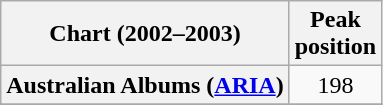<table class="wikitable sortable plainrowheaders">
<tr>
<th scope="col">Chart (2002–2003)</th>
<th scope="col">Peak<br>position</th>
</tr>
<tr>
<th scope="row">Australian Albums (<a href='#'>ARIA</a>)</th>
<td align="center">198</td>
</tr>
<tr>
</tr>
<tr>
</tr>
<tr>
</tr>
<tr>
</tr>
<tr>
</tr>
<tr>
</tr>
<tr>
</tr>
<tr>
</tr>
</table>
